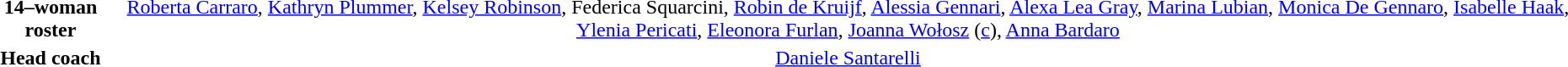<table style="text-align:center; margin-top:2em; margin-left:auto; margin-right:auto">
<tr>
<td><strong>14–woman roster</strong></td>
<td><a href='#'>Roberta Carraro</a>, <a href='#'>Kathryn Plummer</a>, <a href='#'>Kelsey Robinson</a>, Federica Squarcini, <a href='#'>Robin de Kruijf</a>, <a href='#'>Alessia Gennari</a>, <a href='#'>Alexa Lea Gray</a>, <a href='#'>Marina Lubian</a>, <a href='#'>Monica De Gennaro</a>, <a href='#'>Isabelle Haak</a>, <a href='#'>Ylenia Pericati</a>, <a href='#'>Eleonora Furlan</a>, <a href='#'>Joanna Wołosz</a> (<a href='#'>c</a>), <a href='#'>Anna Bardaro</a></td>
</tr>
<tr>
<td><strong>Head coach</strong></td>
<td><a href='#'>Daniele Santarelli</a></td>
</tr>
</table>
